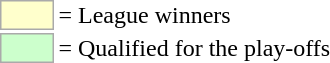<table>
<tr>
<td style="background-color:#ffffcc; border:1px solid #aaaaaa; width:2em;"></td>
<td>= League winners</td>
</tr>
<tr>
<td style="background-color:#ccffcc; border:1px solid #aaaaaa; width:2em;"></td>
<td>= Qualified for the play-offs</td>
</tr>
</table>
